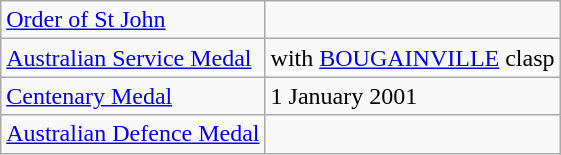<table class="wikitable">
<tr>
<td><a href='#'>Order of St John</a></td>
<td></td>
</tr>
<tr>
<td><a href='#'>Australian Service Medal</a></td>
<td>with <a href='#'>BOUGAINVILLE</a> clasp</td>
</tr>
<tr>
<td><a href='#'>Centenary Medal</a></td>
<td>1 January 2001</td>
</tr>
<tr>
<td><a href='#'>Australian Defence Medal</a></td>
<td></td>
</tr>
</table>
